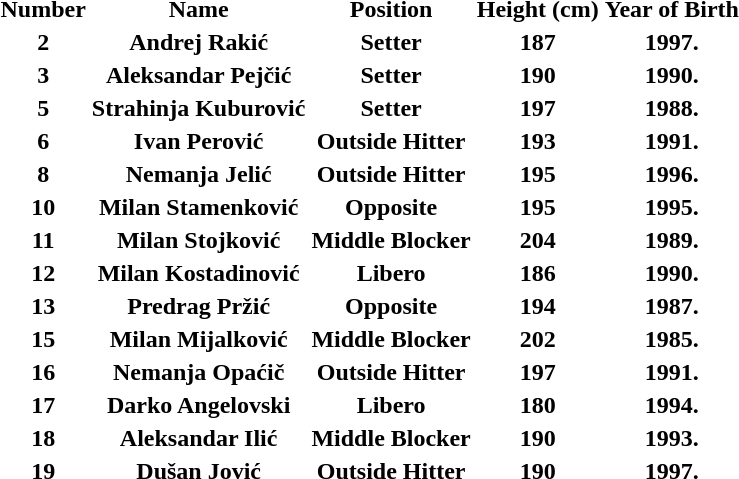<table class=>
<tr>
<th>Number</th>
<th>Name</th>
<th>Position</th>
<th>Height (cm)</th>
<th>Year of Birth</th>
</tr>
<tr>
<th>2</th>
<th> Andrej Rakić</th>
<th>Setter</th>
<th>187</th>
<th>1997.</th>
</tr>
<tr>
<th>3</th>
<th> Aleksandar Pejčić</th>
<th>Setter</th>
<th>190</th>
<th>1990.</th>
</tr>
<tr>
<th>5</th>
<th> Strahinja Kuburović</th>
<th>Setter</th>
<th>197</th>
<th>1988.</th>
</tr>
<tr>
<th>6</th>
<th> Ivan Perović</th>
<th>Outside Hitter</th>
<th>193</th>
<th>1991.</th>
</tr>
<tr>
<th>8</th>
<th> Nemanja Jelić</th>
<th>Outside Hitter</th>
<th>195</th>
<th>1996.</th>
</tr>
<tr>
<th>10</th>
<th> Milan Stamenković</th>
<th>Opposite</th>
<th>195</th>
<th>1995.</th>
</tr>
<tr>
<th>11</th>
<th> Milan Stojković</th>
<th>Middle Blocker</th>
<th>204</th>
<th>1989.</th>
</tr>
<tr>
<th>12</th>
<th> Milan Kostadinović</th>
<th>Libero</th>
<th>186</th>
<th>1990.</th>
</tr>
<tr>
<th>13</th>
<th> Predrag Pržić</th>
<th>Opposite</th>
<th>194</th>
<th>1987.</th>
</tr>
<tr>
<th>15</th>
<th> Milan Mijalković</th>
<th>Middle Blocker</th>
<th>202</th>
<th>1985.</th>
</tr>
<tr>
<th>16</th>
<th> Nemanja Opaćič</th>
<th>Outside Hitter</th>
<th>197</th>
<th>1991.</th>
</tr>
<tr>
<th>17</th>
<th> Darko Angelovski</th>
<th>Libero</th>
<th>180</th>
<th>1994.</th>
</tr>
<tr>
<th>18</th>
<th> Aleksandar Ilić</th>
<th>Middle Blocker</th>
<th>190</th>
<th>1993.</th>
</tr>
<tr>
<th>19</th>
<th> Dušan Jović</th>
<th>Outside Hitter</th>
<th>190</th>
<th>1997.</th>
</tr>
</table>
